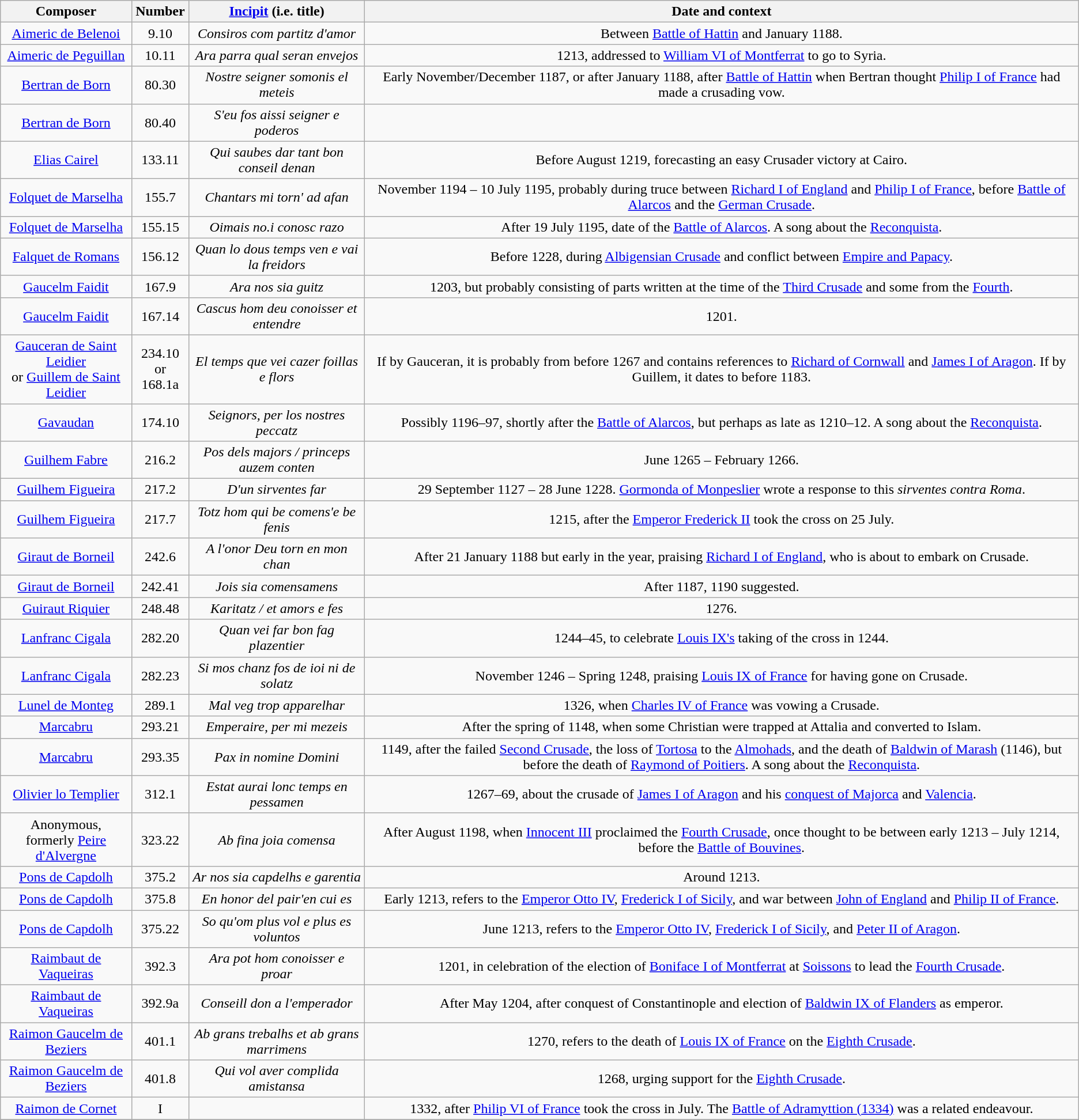<table class="wikitable" style="text-align:center;">
<tr>
<th>Composer</th>
<th>Number</th>
<th><a href='#'>Incipit</a> (i.e. title)</th>
<th>Date and context</th>
</tr>
<tr>
<td><a href='#'>Aimeric de Belenoi</a></td>
<td>9.10</td>
<td><em>Consiros com partitz d'amor</em></td>
<td>Between <a href='#'>Battle of Hattin</a> and January 1188.</td>
</tr>
<tr>
<td><a href='#'>Aimeric de Peguillan</a></td>
<td>10.11</td>
<td><em>Ara parra qual seran envejos</em></td>
<td>1213, addressed to <a href='#'>William VI of Montferrat</a> to go to Syria.</td>
</tr>
<tr>
<td><a href='#'>Bertran de Born</a></td>
<td>80.30</td>
<td><em>Nostre seigner somonis el meteis</em></td>
<td>Early November/December 1187, or after January 1188, after <a href='#'>Battle of Hattin</a> when Bertran thought <a href='#'>Philip I of France</a> had made a crusading vow.</td>
</tr>
<tr>
<td><a href='#'>Bertran de Born</a></td>
<td>80.40</td>
<td><em>S'eu fos aissi seigner e poderos</em></td>
<td></td>
</tr>
<tr>
<td><a href='#'>Elias Cairel</a></td>
<td>133.11</td>
<td><em>Qui saubes dar tant bon conseil denan</em></td>
<td>Before August 1219, forecasting an easy Crusader victory at Cairo.</td>
</tr>
<tr>
<td><a href='#'>Folquet de Marselha</a></td>
<td>155.7</td>
<td><em>Chantars mi torn' ad afan</em></td>
<td>November 1194 – 10 July 1195, probably during truce between <a href='#'>Richard I of England</a> and <a href='#'>Philip I of France</a>, before <a href='#'>Battle of Alarcos</a> and the <a href='#'>German Crusade</a>.</td>
</tr>
<tr>
<td><a href='#'>Folquet de Marselha</a></td>
<td>155.15</td>
<td><em>Oimais no.i conosc razo</em></td>
<td>After 19 July 1195, date of the <a href='#'>Battle of Alarcos</a>. A song about the <a href='#'>Reconquista</a>.</td>
</tr>
<tr>
<td><a href='#'>Falquet de Romans</a></td>
<td>156.12</td>
<td><em>Quan lo dous temps ven e vai la freidors</em></td>
<td>Before 1228, during <a href='#'>Albigensian Crusade</a> and conflict between <a href='#'>Empire and Papacy</a>.</td>
</tr>
<tr>
<td><a href='#'>Gaucelm Faidit</a></td>
<td>167.9</td>
<td><em>Ara nos sia guitz</em></td>
<td>1203, but probably consisting of parts written at the time of the <a href='#'>Third Crusade</a> and some from the <a href='#'>Fourth</a>.</td>
</tr>
<tr>
<td><a href='#'>Gaucelm Faidit</a></td>
<td>167.14</td>
<td><em>Cascus hom deu conoisser et entendre</em></td>
<td>1201.</td>
</tr>
<tr>
<td><a href='#'>Gauceran de Saint Leidier</a><br>or <a href='#'>Guillem de Saint Leidier</a></td>
<td>234.10<br>or 168.1a</td>
<td><em>El temps que vei cazer foillas e flors</em></td>
<td>If by Gauceran, it is probably from before 1267 and contains references to <a href='#'>Richard of Cornwall</a> and <a href='#'>James I of Aragon</a>. If by Guillem, it dates to before 1183.</td>
</tr>
<tr>
<td><a href='#'>Gavaudan</a></td>
<td>174.10</td>
<td><em>Seignors, per los nostres peccatz</em></td>
<td>Possibly 1196–97, shortly after the <a href='#'>Battle of Alarcos</a>, but perhaps as late as 1210–12. A song about the <a href='#'>Reconquista</a>.</td>
</tr>
<tr>
<td><a href='#'>Guilhem Fabre</a></td>
<td>216.2</td>
<td><em>Pos dels majors / princeps auzem conten</em></td>
<td>June 1265 – February 1266.</td>
</tr>
<tr>
<td><a href='#'>Guilhem Figueira</a></td>
<td>217.2</td>
<td><em>D'un sirventes far</em></td>
<td>29 September 1127 – 28 June 1228. <a href='#'>Gormonda of Monpeslier</a> wrote a response to this <em>sirventes contra Roma</em>.</td>
</tr>
<tr>
<td><a href='#'>Guilhem Figueira</a></td>
<td>217.7</td>
<td><em>Totz hom qui be comens'e be fenis</em></td>
<td>1215, after the <a href='#'>Emperor Frederick II</a> took the cross on 25 July.</td>
</tr>
<tr>
<td><a href='#'>Giraut de Borneil</a></td>
<td>242.6</td>
<td><em>A l'onor Deu torn en mon chan</em></td>
<td>After 21 January 1188 but early in the year, praising <a href='#'>Richard I of England</a>, who is about to embark on Crusade.</td>
</tr>
<tr>
<td><a href='#'>Giraut de Borneil</a></td>
<td>242.41</td>
<td><em>Jois sia comensamens</em></td>
<td>After 1187, 1190 suggested.</td>
</tr>
<tr>
<td><a href='#'>Guiraut Riquier</a></td>
<td>248.48</td>
<td><em>Karitatz / et amors e fes</em></td>
<td>1276.</td>
</tr>
<tr>
<td><a href='#'>Lanfranc Cigala</a></td>
<td>282.20</td>
<td><em>Quan vei far bon fag plazentier</em></td>
<td>1244–45, to celebrate <a href='#'>Louis IX's</a> taking of the cross in 1244.</td>
</tr>
<tr>
<td><a href='#'>Lanfranc Cigala</a></td>
<td>282.23</td>
<td><em>Si mos chanz fos de ioi ni de solatz</em></td>
<td>November 1246 – Spring 1248, praising <a href='#'>Louis IX of France</a> for having gone on Crusade.</td>
</tr>
<tr>
<td><a href='#'>Lunel de Monteg</a></td>
<td>289.1</td>
<td><em>Mal veg trop apparelhar</em></td>
<td>1326, when <a href='#'>Charles IV of France</a> was vowing a Crusade.</td>
</tr>
<tr>
<td><a href='#'>Marcabru</a></td>
<td>293.21</td>
<td><em>Emperaire, per mi mezeis</em></td>
<td>After the spring of 1148, when some Christian were trapped at Attalia and converted to Islam.</td>
</tr>
<tr>
<td><a href='#'>Marcabru</a></td>
<td>293.35</td>
<td><em>Pax in nomine Domini</em></td>
<td>1149, after the failed <a href='#'>Second Crusade</a>, the loss of <a href='#'>Tortosa</a> to the <a href='#'>Almohads</a>, and the death of <a href='#'>Baldwin of Marash</a> (1146), but before the death of <a href='#'>Raymond of Poitiers</a>. A song about the <a href='#'>Reconquista</a>.</td>
</tr>
<tr>
<td><a href='#'>Olivier lo Templier</a></td>
<td>312.1</td>
<td><em>Estat aurai lonc temps en pessamen</em></td>
<td>1267–69, about the crusade of <a href='#'>James I of Aragon</a> and his <a href='#'>conquest of Majorca</a> and <a href='#'>Valencia</a>.</td>
</tr>
<tr>
<td>Anonymous,<br>formerly <a href='#'>Peire d'Alvergne</a></td>
<td>323.22</td>
<td><em>Ab fina joia comensa</em></td>
<td>After August 1198, when <a href='#'>Innocent III</a> proclaimed the <a href='#'>Fourth Crusade</a>, once thought to be between early 1213 – July 1214, before the <a href='#'>Battle of Bouvines</a>.</td>
</tr>
<tr>
<td><a href='#'>Pons de Capdolh</a></td>
<td>375.2</td>
<td><em>Ar nos sia capdelhs e garentia</em></td>
<td>Around 1213.</td>
</tr>
<tr>
<td><a href='#'>Pons de Capdolh</a></td>
<td>375.8</td>
<td><em>En honor del pair'en cui es</em></td>
<td>Early 1213, refers to the <a href='#'>Emperor Otto IV</a>, <a href='#'>Frederick I of Sicily</a>, and war between <a href='#'>John of England</a> and <a href='#'>Philip II of France</a>.</td>
</tr>
<tr>
<td><a href='#'>Pons de Capdolh</a></td>
<td>375.22</td>
<td><em>So qu'om plus vol e plus es voluntos</em></td>
<td>June 1213, refers to the <a href='#'>Emperor Otto IV</a>, <a href='#'>Frederick I of Sicily</a>, and <a href='#'>Peter II of Aragon</a>.</td>
</tr>
<tr>
<td><a href='#'>Raimbaut de Vaqueiras</a></td>
<td>392.3</td>
<td><em>Ara pot hom conoisser e proar</em></td>
<td>1201, in celebration of the election of <a href='#'>Boniface I of Montferrat</a> at <a href='#'>Soissons</a> to lead the <a href='#'>Fourth Crusade</a>.</td>
</tr>
<tr>
<td><a href='#'>Raimbaut de Vaqueiras</a></td>
<td>392.9a</td>
<td><em>Conseill don a l'emperador</em></td>
<td>After May 1204, after conquest of Constantinople and election of <a href='#'>Baldwin IX of Flanders</a> as emperor.</td>
</tr>
<tr>
<td><a href='#'>Raimon Gaucelm de Beziers</a></td>
<td>401.1</td>
<td><em>Ab grans trebalhs et ab grans marrimens</em></td>
<td>1270, refers to the death of <a href='#'>Louis IX of France</a> on the <a href='#'>Eighth Crusade</a>.</td>
</tr>
<tr>
<td><a href='#'>Raimon Gaucelm de Beziers</a></td>
<td>401.8</td>
<td><em>Qui vol aver complida amistansa</em></td>
<td>1268, urging support for the <a href='#'>Eighth Crusade</a>.</td>
</tr>
<tr>
<td><a href='#'>Raimon de Cornet</a></td>
<td>I</td>
<td></td>
<td>1332, after <a href='#'>Philip VI of France</a> took the cross in July. The <a href='#'>Battle of Adramyttion (1334)</a> was a related endeavour.</td>
</tr>
<tr>
</tr>
</table>
